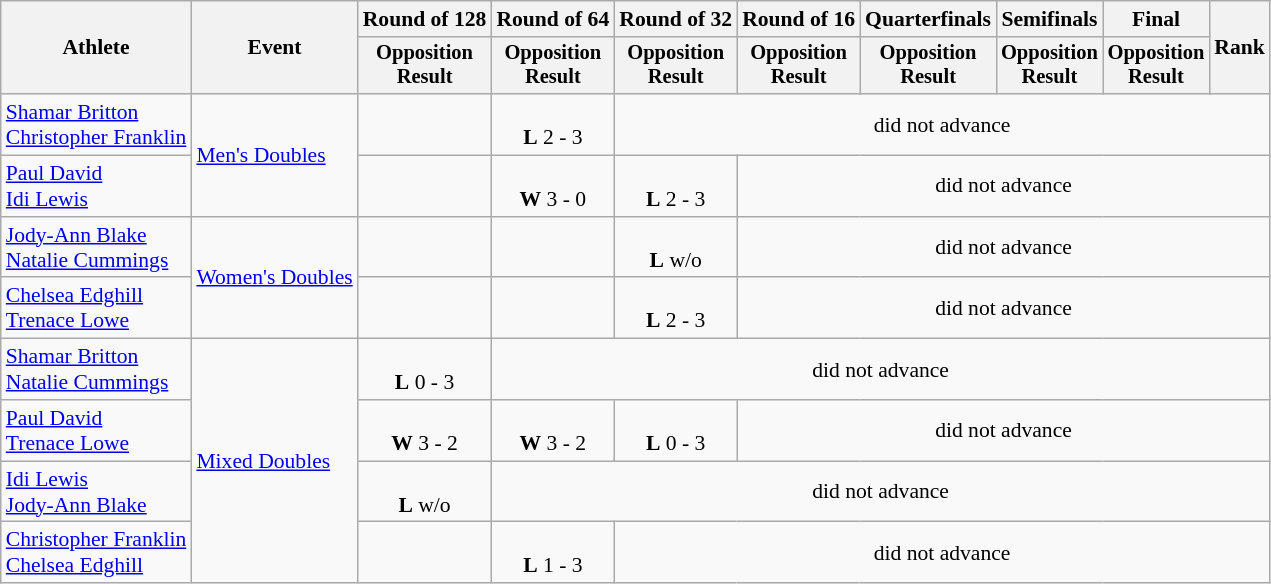<table class="wikitable" style="font-size:90%">
<tr>
<th rowspan=2>Athlete</th>
<th rowspan=2>Event</th>
<th>Round of 128</th>
<th>Round of 64</th>
<th>Round of 32</th>
<th>Round of 16</th>
<th>Quarterfinals</th>
<th>Semifinals</th>
<th>Final</th>
<th rowspan=2>Rank</th>
</tr>
<tr style="font-size:95%">
<th>Opposition<br>Result</th>
<th>Opposition<br>Result</th>
<th>Opposition<br>Result</th>
<th>Opposition<br>Result</th>
<th>Opposition<br>Result</th>
<th>Opposition<br>Result</th>
<th>Opposition<br>Result</th>
</tr>
<tr align=center>
<td align=left><a href='#'>Shamar Britton</a><br><a href='#'>Christopher Franklin</a></td>
<td align=left rowspan=2><a href='#'>Men's Doubles</a></td>
<td></td>
<td><br><strong>L</strong> 2 - 3</td>
<td colspan=6>did not advance</td>
</tr>
<tr align=center>
<td align=left><a href='#'>Paul David</a><br><a href='#'>Idi Lewis</a></td>
<td></td>
<td><br><strong>W</strong> 3 - 0</td>
<td><br><strong>L</strong> 2 - 3</td>
<td colspan=5>did not advance</td>
</tr>
<tr align=center>
<td align=left><a href='#'>Jody-Ann Blake</a><br><a href='#'>Natalie Cummings</a></td>
<td align=left rowspan=2><a href='#'>Women's Doubles</a></td>
<td></td>
<td></td>
<td><br><strong>L</strong> w/o</td>
<td colspan=5>did not advance</td>
</tr>
<tr align=center>
<td align=left><a href='#'>Chelsea Edghill</a><br><a href='#'>Trenace Lowe</a></td>
<td></td>
<td></td>
<td><br><strong>L</strong> 2 - 3</td>
<td colspan=5>did not advance</td>
</tr>
<tr align=center>
<td align=left><a href='#'>Shamar Britton</a><br><a href='#'>Natalie Cummings</a></td>
<td align=left rowspan=4><a href='#'>Mixed Doubles</a></td>
<td><br><strong>L</strong> 0 - 3</td>
<td colspan=7>did not advance</td>
</tr>
<tr align=center>
<td align=left><a href='#'>Paul David</a><br><a href='#'>Trenace Lowe</a></td>
<td><br><strong>W</strong> 3 - 2</td>
<td><br><strong>W</strong> 3 - 2</td>
<td><br><strong>L</strong> 0 - 3</td>
<td colspan=5>did not advance</td>
</tr>
<tr align=center>
<td align=left><a href='#'>Idi Lewis</a><br><a href='#'>Jody-Ann Blake</a></td>
<td><br><strong>L</strong> w/o</td>
<td colspan=7>did not advance</td>
</tr>
<tr align=center>
<td align=left><a href='#'>Christopher Franklin</a><br><a href='#'>Chelsea Edghill</a></td>
<td></td>
<td><br><strong>L</strong> 1 - 3</td>
<td colspan=6>did not advance</td>
</tr>
</table>
